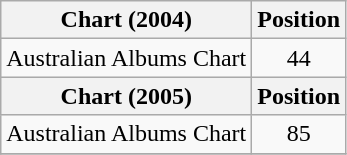<table class="wikitable" style="text-align:center;">
<tr>
<th>Chart (2004)</th>
<th>Position</th>
</tr>
<tr>
<td align="left">Australian Albums Chart</td>
<td>44</td>
</tr>
<tr>
<th>Chart (2005)</th>
<th>Position</th>
</tr>
<tr>
<td align="left">Australian Albums Chart</td>
<td>85</td>
</tr>
<tr>
</tr>
</table>
